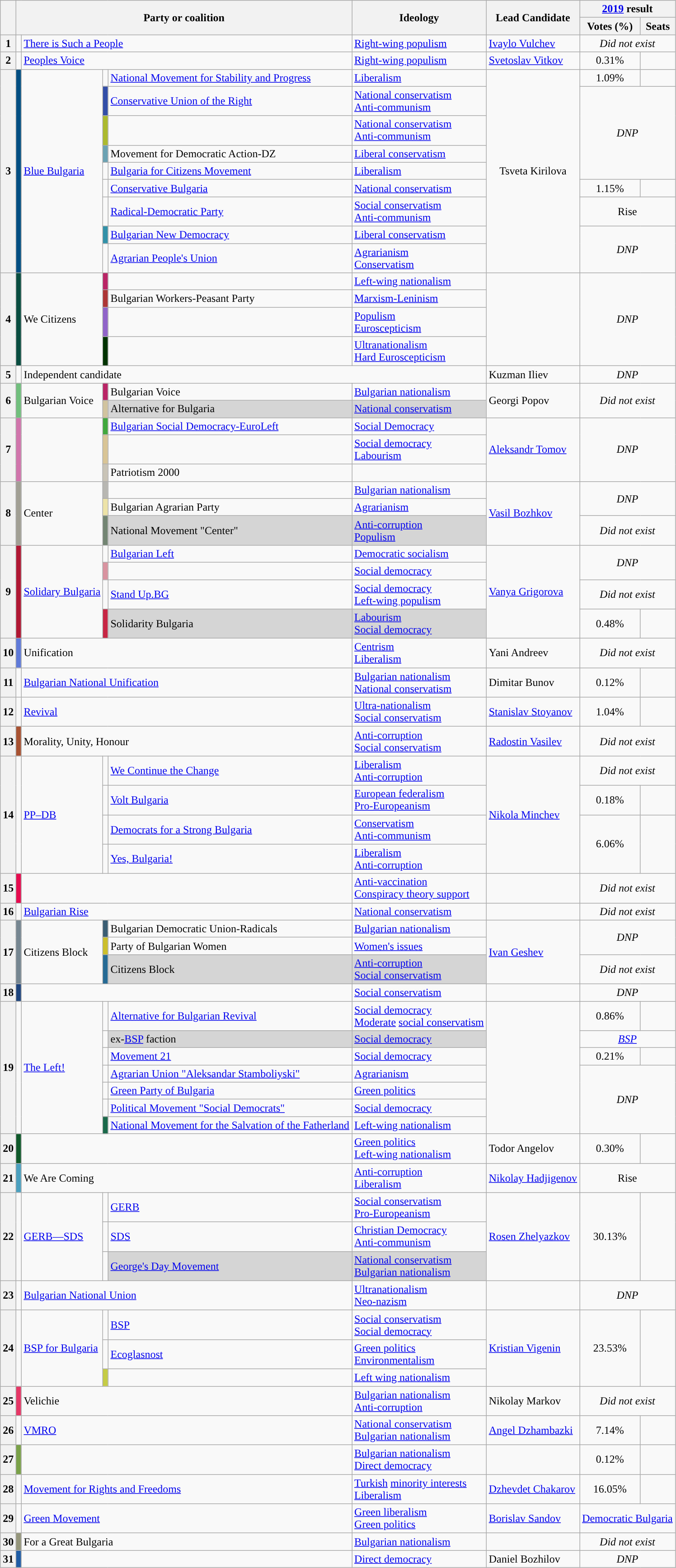<table class="wikitable mw-collapsible mw-collapsed" style="text-align:left">
<tr>
<th rowspan="2"></th>
<th colspan="4" rowspan="2">Party or coalition</th>
<th rowspan="2">Ideology</th>
<th rowspan="2">Lead Candidate</th>
<th colspan="2"><a href='#'>2019</a> result</th>
</tr>
<tr>
<th>Votes (%)</th>
<th>Seats</th>
</tr>
<tr>
<th>1</th>
<td style="background:"></td>
<td colspan="3"><a href='#'>There is Such a People</a></td>
<td><a href='#'>Right-wing populism</a></td>
<td><a href='#'>Ivaylo Vulchev</a></td>
<td style="text-align:center" colspan=2><em>Did not exist</em></td>
</tr>
<tr>
<th>2</th>
<td style="background:"></td>
<td colspan="3"><a href='#'>Peoples Voice</a></td>
<td><a href='#'>Right-wing populism</a></td>
<td><a href='#'>Svetoslav Vitkov</a></td>
<td style="text-align:center">0.31%</td>
<td></td>
</tr>
<tr>
<th rowspan="9">3</th>
<td rowspan="9" style="background:#004E82"></td>
<td rowspan="9"><a href='#'>Blue Bulgaria</a></td>
<td style="background:"></td>
<td><a href='#'>National Movement for Stability and Progress</a></td>
<td><a href='#'>Liberalism</a></td>
<td rowspan=9 style="text-align:center">Tsveta Kirilova</td>
<td style="text-align:center">1.09%</td>
<td></td>
</tr>
<tr>
<td style="background:#324ea8"></td>
<td><a href='#'>Conservative Union of the Right</a></td>
<td><a href='#'>National conservatism</a><br><a href='#'>Anti-communism</a></td>
<td colspan="2" rowspan=4 style="text-align:center"><em>DNP</em></td>
</tr>
<tr>
<td style="background:#acba2f"></td>
<td></td>
<td><a href='#'>National conservatism</a><br><a href='#'>Anti-communism</a></td>
</tr>
<tr>
<td style="background:#6ba2b3"></td>
<td>Movement for Democratic Action-DZ</td>
<td><a href='#'>Liberal conservatism</a></td>
</tr>
<tr>
<td style="background:"></td>
<td><a href='#'>Bulgaria for Citizens Movement</a></td>
<td><a href='#'>Liberalism</a></td>
</tr>
<tr>
<td style="background:"></td>
<td><a href='#'>Conservative Bulgaria</a></td>
<td><a href='#'>National conservatism</a></td>
<td style="text-align:center">1.15%</td>
<td></td>
</tr>
<tr>
<td style="background:"></td>
<td><a href='#'>Radical-Democratic Party</a></td>
<td><a href='#'>Social conservatism</a><br><a href='#'>Anti-communism</a></td>
<td style="text-align:center" colspan=2>Rise</td>
</tr>
<tr>
<td style="background:#3291a8"></td>
<td><a href='#'>Bulgarian New Democracy</a></td>
<td><a href='#'>Liberal conservatism</a></td>
<td colspan="2" rowspan=2 style="text-align:center"><em>DNP</em></td>
</tr>
<tr>
<td style="background:"></td>
<td><a href='#'>Agrarian People's Union</a></td>
<td><a href='#'>Agrarianism</a><br><a href='#'>Conservatism</a></td>
</tr>
<tr>
<th rowspan="4">4</th>
<td rowspan="4" style="background:#094D40"></td>
<td rowspan="4">We Citizens</td>
<td style="background:#ba2566"></td>
<td></td>
<td><a href='#'>Left-wing nationalism</a></td>
<td rowspan=4></td>
<td colspan="2" style="text-align:center" rowspan=4><em>DNP</em></td>
</tr>
<tr>
<td style="background:#ad3636"></td>
<td>Bulgarian Workers-Peasant Party</td>
<td><a href='#'>Marxism-Leninism</a></td>
</tr>
<tr>
<td style="background:#9164C9"></td>
<td></td>
<td><a href='#'>Populism</a><br> <a href='#'>Euroscepticism</a></td>
</tr>
<tr>
<td style="background:#003300"></td>
<td></td>
<td><a href='#'>Ultranationalism</a><br><a href='#'>Hard Euroscepticism</a></td>
</tr>
<tr>
<th>5</th>
<td></td>
<td colspan="4">Independent candidate</td>
<td>Kuzman Iliev</td>
<td style="text-align:center" colspan=2><em>DNP</em></td>
</tr>
<tr>
<th rowspan="2">6</th>
<td rowspan="2" style="background:#71bf7d"></td>
<td rowspan="2">Bulgarian Voice</td>
<td style="background:#ba2566"></td>
<td>Bulgarian Voice</td>
<td><a href='#'>Bulgarian nationalism</a></td>
<td rowspan="2">Georgi Popov</td>
<td colspan="2" rowspan="2" style="text-align:center"><em>Did not exist</em></td>
</tr>
<tr>
<td style="background:#d1c49f"></td>
<td style="background:#D5D5D5">Alternative for Bulgaria</td>
<td style="background:#D5D5D5"><a href='#'>National conservatism</a></td>
</tr>
<tr>
<th rowspan="3">7</th>
<td rowspan="3" style="background:#d175ac"></td>
<td rowspan="3"></td>
<td style="background:#41A83D"></td>
<td><a href='#'>Bulgarian Social Democracy-EuroLeft</a></td>
<td><a href='#'>Social Democracy</a></td>
<td rowspan=3><a href='#'>Aleksandr Tomov</a></td>
<td colspan="2" rowspan=3 style="text-align:center"><em>DNP</em></td>
</tr>
<tr>
<td style="background:#d9c596"></td>
<td></td>
<td><a href='#'>Social democracy</a><br><a href='#'>Labourism</a></td>
</tr>
<tr>
<td style="background:#c9c4b7"></td>
<td>Patriotism 2000</td>
<td></td>
</tr>
<tr>
<th rowspan="3">8</th>
<td rowspan="3" style="background:#a19f94"></td>
<td rowspan="3">Center</td>
<td style="background:#b8b7b2"></td>
<td></td>
<td><a href='#'>Bulgarian nationalism</a></td>
<td rowspan=3><a href='#'>Vasil Bozhkov</a></td>
<td colspan="2" rowspan="2" style="text-align:center"><em>DNP</em></td>
</tr>
<tr>
<td style="background:#ede3a8"></td>
<td>Bulgarian Agrarian Party</td>
<td><a href='#'>Agrarianism</a></td>
</tr>
<tr>
<td style="background:#738573"></td>
<td style="background:#D5D5D5">National Movement "Center"</td>
<td style="background:#D5D5D5"><a href='#'>Anti-corruption</a><br><a href='#'>Populism</a></td>
<td colspan="2" style="text-align:center"><em>Did not exist</em></td>
</tr>
<tr>
<th rowspan="4">9</th>
<td rowspan="4" style="background:#b01733"></td>
<td rowspan="4"><a href='#'>Solidary Bulgaria</a></td>
<td style="background:"></td>
<td><a href='#'>Bulgarian Left</a></td>
<td><a href='#'>Democratic socialism</a></td>
<td rowspan=4><a href='#'>Vanya Grigorova</a></td>
<td style="text-align:center" colspan=2 rowspan=2><em>DNP</em></td>
</tr>
<tr>
<td style="background:#d993a0"></td>
<td></td>
<td><a href='#'>Social democracy</a></td>
</tr>
<tr>
<td style="background:"></td>
<td><a href='#'>Stand Up.BG</a></td>
<td><a href='#'>Social democracy</a><br><a href='#'>Left-wing populism</a></td>
<td style="text-align:center" colspan=2><em>Did not exist</em></td>
</tr>
<tr>
<td style="background:#c72644"></td>
<td style="background:#D5D5D5">Solidarity Bulgaria</td>
<td style="background:#D5D5D5"><a href='#'>Labourism</a><br><a href='#'>Social democracy</a></td>
<td style="text-align:center">0.48%</td>
<td></td>
</tr>
<tr>
<th>10</th>
<td style="background:#5f7ad9"></td>
<td colspan="3">Unification</td>
<td><a href='#'>Centrism</a><br><a href='#'>Liberalism</a></td>
<td>Yani Andreev</td>
<td colspan="2" style="text-align:center"><em>Did not exist</em></td>
</tr>
<tr>
<th>11</th>
<td style="background:"></td>
<td colspan="3"><a href='#'>Bulgarian National Unification</a></td>
<td><a href='#'>Bulgarian nationalism</a><br><a href='#'>National conservatism</a></td>
<td>Dimitar Bunov</td>
<td style="text-align:center">0.12%</td>
<td></td>
</tr>
<tr>
<th>12</th>
<td style="background:"></td>
<td colspan="3"><a href='#'>Revival</a></td>
<td><a href='#'>Ultra-nationalism</a><br><a href='#'>Social conservatism</a></td>
<td><a href='#'>Stanislav Stoyanov</a></td>
<td style="text-align:center">1.04%</td>
<td></td>
</tr>
<tr>
<th>13</th>
<td style="background:#a85232"></td>
<td colspan="3">Morality, Unity, Honour</td>
<td><a href='#'>Anti-corruption</a><br><a href='#'>Social conservatism</a></td>
<td><a href='#'>Radostin Vasilev</a></td>
<td colspan="2" style="text-align:center"><em>Did not exist</em></td>
</tr>
<tr>
<th rowspan="4">14</th>
<td rowspan="4" style="background:"></td>
<td rowspan="4"><a href='#'>PP–DB</a></td>
<td style="background:"></td>
<td><a href='#'>We Continue the Change</a></td>
<td><a href='#'>Liberalism</a><br><a href='#'>Anti-corruption</a></td>
<td rowspan=4><a href='#'>Nikola Minchev</a></td>
<td colspan="2" style="text-align:center"><em>Did not exist</em></td>
</tr>
<tr>
<td style="background:"></td>
<td><a href='#'>Volt Bulgaria</a></td>
<td><a href='#'>European federalism</a><br><a href='#'>Pro-Europeanism</a></td>
<td style="text-align:center">0.18%</td>
<td></td>
</tr>
<tr>
<td style="background:"></td>
<td><a href='#'>Democrats for a Strong Bulgaria</a></td>
<td><a href='#'>Conservatism</a><br><a href='#'>Anti-communism</a></td>
<td rowspan=2 style="text-align:center">6.06%</td>
<td rowspan=2></td>
</tr>
<tr>
<td style="background:"></td>
<td><a href='#'>Yes, Bulgaria!</a></td>
<td><a href='#'>Liberalism</a><br><a href='#'>Anti-corruption</a></td>
</tr>
<tr>
<th>15</th>
<td style="background:#E60B4F"></td>
<td colspan="3"></td>
<td><a href='#'>Anti-vaccination</a><br><a href='#'>Conspiracy theory support</a></td>
<td></td>
<td colspan="2" style="text-align:center"><em>Did not exist</em></td>
</tr>
<tr>
<th>16</th>
<td style="background:"></td>
<td colspan="3"><a href='#'>Bulgarian Rise</a></td>
<td><a href='#'>National conservatism</a></td>
<td></td>
<td colspan="2" style="text-align:center"><em>Did not exist</em></td>
</tr>
<tr>
<th rowspan="3">17</th>
<td rowspan="3" style="background:#768691"></td>
<td rowspan="3">Citizens Block</td>
<td style="background:#3b5d73"></td>
<td>Bulgarian Democratic Union-Radicals</td>
<td><a href='#'>Bulgarian nationalism</a></td>
<td rowspan=3><a href='#'>Ivan Geshev</a></td>
<td style="text-align:center" colspan=2 rowspan=2><em>DNP</em></td>
</tr>
<tr>
<td style="background:#ccbf2b"></td>
<td>Party of Bulgarian Women</td>
<td><a href='#'>Women's issues</a></td>
</tr>
<tr>
<td style="background:#266a94"></td>
<td style="background:#D5D5D5">Citizens Block</td>
<td style="background:#D5D5D5"><a href='#'>Anti-corruption</a><br><a href='#'>Social conservatism</a></td>
<td colspan="2" style="text-align:center"><em>Did not exist</em></td>
</tr>
<tr>
<th>18</th>
<td style="background:#1e447d"></td>
<td colspan="3"></td>
<td><a href='#'>Social conservatism</a></td>
<td></td>
<td style="text-align:center" colspan=2><em>DNP</em></td>
</tr>
<tr>
<th rowspan="7">19</th>
<td rowspan="7" style="background:"></td>
<td rowspan="7"><a href='#'>The Left!</a></td>
<td style="background:"></td>
<td><a href='#'>Alternative for Bulgarian Revival</a></td>
<td><a href='#'>Social democracy</a><br> <a href='#'>Moderate</a> <a href='#'>social conservatism</a></td>
<td rowspan=7></td>
<td style="text-align:center">0.86%</td>
<td></td>
</tr>
<tr>
<td style="background:"></td>
<td style="background:#D5D5D5">ex-<a href='#'>BSP</a> faction</td>
<td style="background:#D5D5D5"><a href='#'>Social democracy</a></td>
<td colspan="2" style="text-align:center"><em><a href='#'>BSP</a></em></td>
</tr>
<tr>
<td style="background:"></td>
<td><a href='#'>Movement 21</a></td>
<td><a href='#'>Social democracy</a></td>
<td style="text-align:center">0.21%</td>
<td></td>
</tr>
<tr>
<td style="background:"></td>
<td><a href='#'>Agrarian Union "Aleksandar Stamboliyski"</a></td>
<td><a href='#'>Agrarianism</a></td>
<td colspan="2" rowspan=4 style="text-align:center"><em>DNP</em></td>
</tr>
<tr>
<td style="background:"></td>
<td><a href='#'>Green Party of Bulgaria</a></td>
<td><a href='#'>Green politics</a></td>
</tr>
<tr>
<td style="background:"></td>
<td><a href='#'>Political Movement "Social Democrats"</a></td>
<td><a href='#'>Social democracy</a></td>
</tr>
<tr>
<td style="background:#1a694a"></td>
<td><a href='#'>National Movement for the Salvation of the Fatherland</a></td>
<td><a href='#'>Left-wing nationalism</a></td>
</tr>
<tr>
<th>20</th>
<td style="background:#0f592a"></td>
<td colspan="3"></td>
<td><a href='#'>Green politics</a><br><a href='#'>Left-wing nationalism</a></td>
<td>Todor Angelov</td>
<td style="text-align:center">0.30%</td>
<td></td>
</tr>
<tr>
<th>21</th>
<td style="background:#4ba0bf"></td>
<td colspan="3">We Are Coming</td>
<td><a href='#'>Anti-corruption</a><br><a href='#'>Liberalism</a></td>
<td><a href='#'>Nikolay Hadjigenov</a></td>
<td style="text-align:center" colspan=2>Rise</td>
</tr>
<tr>
<th rowspan="3">22</th>
<td rowspan="3" style="background:"></td>
<td rowspan="3"><a href='#'>GERB—SDS</a></td>
<td style="background:"></td>
<td><a href='#'>GERB</a></td>
<td><a href='#'>Social conservatism</a><br><a href='#'>Pro-Europeanism</a></td>
<td rowspan=3><a href='#'>Rosen Zhelyazkov</a></td>
<td style="text-align:center" rowspan=3>30.13%</td>
<td rowspan=3></td>
</tr>
<tr>
<td style="background:"></td>
<td><a href='#'>SDS</a></td>
<td><a href='#'>Christian Democracy</a><br><a href='#'>Anti-communism</a></td>
</tr>
<tr>
<td style="background:"></td>
<td style="background:#D5D5D5"><a href='#'>George's Day Movement</a></td>
<td style="background:#D5D5D5"><a href='#'>National conservatism</a><br><a href='#'>Bulgarian nationalism</a></td>
</tr>
<tr>
<th>23</th>
<td style="background:"></td>
<td colspan="3"><a href='#'>Bulgarian National Union</a></td>
<td><a href='#'>Ultranationalism</a><br><a href='#'>Neo-nazism</a></td>
<td></td>
<td style="text-align:center" colspan=2><em>DNP</em></td>
</tr>
<tr>
<th rowspan="3">24</th>
<td rowspan="3" style="background:"></td>
<td rowspan="3"><a href='#'>BSP for Bulgaria</a></td>
<td style="background:"></td>
<td><a href='#'>BSP</a></td>
<td><a href='#'>Social conservatism</a><br><a href='#'>Social democracy</a></td>
<td rowspan=3><a href='#'>Kristian Vigenin</a></td>
<td style="text-align:center" rowspan=3>23.53%</td>
<td rowspan=3></td>
</tr>
<tr>
<td style="background:"></td>
<td><a href='#'>Ecoglasnost</a></td>
<td><a href='#'>Green politics</a><br><a href='#'>Environmentalism</a></td>
</tr>
<tr>
<td style="background:#c5cc45"></td>
<td></td>
<td><a href='#'>Left wing nationalism</a></td>
</tr>
<tr>
<th>25</th>
<td style="background:#e63766"></td>
<td colspan="3">Velichie</td>
<td><a href='#'>Bulgarian nationalism</a><br><a href='#'>Anti-corruption</a></td>
<td>Nikolay Markov</td>
<td style="text-align:center" colspan=2><em>Did not exist</em></td>
</tr>
<tr>
<th>26</th>
<td style="background:"></td>
<td colspan="3"><a href='#'>VMRO</a></td>
<td><a href='#'>National conservatism</a><br><a href='#'>Bulgarian nationalism</a></td>
<td><a href='#'>Angel Dzhambazki</a></td>
<td style="text-align:center">7.14%</td>
<td></td>
</tr>
<tr>
<th>27</th>
<td style="background:#7aa148"></td>
<td colspan="3"></td>
<td><a href='#'>Bulgarian nationalism</a><br><a href='#'>Direct democracy</a></td>
<td></td>
<td style="text-align:center">0.12%</td>
<td></td>
</tr>
<tr>
<th>28</th>
<td style="background:"></td>
<td colspan="3"><a href='#'>Movement for Rights and Freedoms</a></td>
<td><a href='#'>Turkish</a> <a href='#'>minority interests</a><br><a href='#'>Liberalism</a></td>
<td><a href='#'>Dzhevdet Chakarov</a></td>
<td style="text-align:center">16.05%</td>
<td></td>
</tr>
<tr>
<th>29</th>
<td style="background:"></td>
<td colspan="3"><a href='#'>Green Movement</a></td>
<td><a href='#'>Green liberalism</a><br><a href='#'>Green politics</a></td>
<td><a href='#'>Borislav Sandov</a></td>
<td style="text-align:center" colspan=2><a href='#'>Democratic Bulgaria</a></td>
</tr>
<tr>
<th>30</th>
<td style="background:#95967b"></td>
<td colspan="3">For a Great Bulgaria</td>
<td><a href='#'>Bulgarian nationalism</a></td>
<td></td>
<td style="text-align:center" colspan=2><em>Did not exist</em></td>
</tr>
<tr>
<th>31</th>
<td style="background:#1F5DA6"></td>
<td colspan="3"></td>
<td><a href='#'>Direct democracy</a></td>
<td>Daniel Bozhilov</td>
<td style="text-align:center" colspan=2><em>DNP</em></td>
</tr>
</table>
